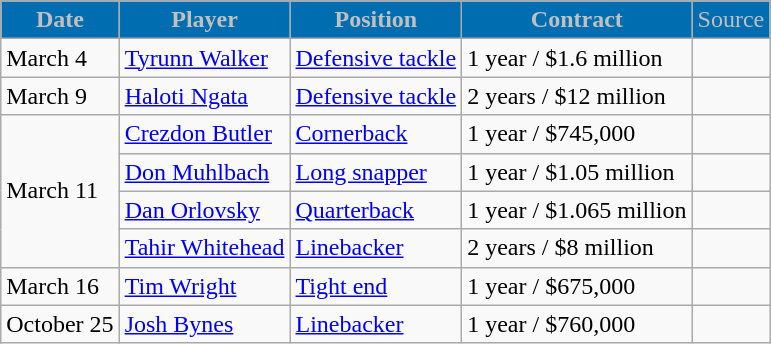<table class="wikitable">
<tr>
<th style="background:#006DB0;color:silver">Date</th>
<th style="background:#006DB0;color:silver">Player</th>
<th style="background:#006DB0;color:silver">Position</th>
<th style="background:#006DB0;color:silver">Contract</th>
<td ! style="background:#006DB0;color:silver">Source</td>
</tr>
<tr>
<td>March 4</td>
<td><a href='#'>Tyrunn Walker</a></td>
<td><a href='#'>Defensive tackle</a></td>
<td>1 year / $1.6 million</td>
<td></td>
</tr>
<tr>
<td>March 9</td>
<td><a href='#'>Haloti Ngata</a></td>
<td><a href='#'>Defensive tackle</a></td>
<td>2 years / $12 million</td>
<td></td>
</tr>
<tr>
<td rowspan="4">March 11</td>
<td><a href='#'>Crezdon Butler</a></td>
<td><a href='#'>Cornerback</a></td>
<td>1 year / $745,000</td>
<td></td>
</tr>
<tr>
<td><a href='#'>Don Muhlbach</a></td>
<td><a href='#'>Long snapper</a></td>
<td>1 year / $1.05 million</td>
<td></td>
</tr>
<tr>
<td><a href='#'>Dan Orlovsky</a></td>
<td><a href='#'>Quarterback</a></td>
<td>1 year / $1.065 million</td>
<td></td>
</tr>
<tr>
<td><a href='#'>Tahir Whitehead</a></td>
<td><a href='#'>Linebacker</a></td>
<td>2 years / $8 million</td>
<td></td>
</tr>
<tr>
<td>March 16</td>
<td><a href='#'>Tim Wright</a></td>
<td><a href='#'>Tight end</a></td>
<td>1 year / $675,000</td>
<td></td>
</tr>
<tr>
<td>October 25</td>
<td><a href='#'>Josh Bynes</a></td>
<td><a href='#'>Linebacker</a></td>
<td>1 year / $760,000</td>
<td></td>
</tr>
</table>
